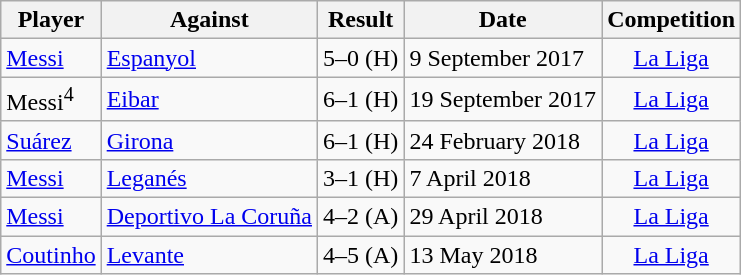<table class="wikitable sortable">
<tr>
<th>Player</th>
<th>Against</th>
<th>Result</th>
<th>Date</th>
<th>Competition</th>
</tr>
<tr>
<td> <a href='#'>Messi</a></td>
<td> <a href='#'>Espanyol</a></td>
<td align=center>5–0 (H)</td>
<td>9 September 2017</td>
<td align=center><a href='#'>La Liga</a></td>
</tr>
<tr>
<td> Messi<sup>4</sup></td>
<td> <a href='#'>Eibar</a></td>
<td align=center>6–1 (H)</td>
<td>19 September 2017</td>
<td align=center><a href='#'>La Liga</a></td>
</tr>
<tr>
<td> <a href='#'>Suárez</a></td>
<td> <a href='#'>Girona</a></td>
<td align=center>6–1 (H)</td>
<td>24 February 2018</td>
<td align=center><a href='#'>La Liga</a></td>
</tr>
<tr>
<td> <a href='#'>Messi</a></td>
<td> <a href='#'>Leganés</a></td>
<td align=center>3–1 (H)</td>
<td>7 April 2018</td>
<td align=center><a href='#'>La Liga</a></td>
</tr>
<tr>
<td> <a href='#'>Messi</a></td>
<td> <a href='#'>Deportivo La Coruña</a></td>
<td align=center>4–2 (A)</td>
<td>29 April 2018</td>
<td align=center><a href='#'>La Liga</a></td>
</tr>
<tr>
<td> <a href='#'>Coutinho</a></td>
<td> <a href='#'>Levante</a></td>
<td align=center>4–5 (A)</td>
<td>13 May 2018</td>
<td align=center><a href='#'>La Liga</a></td>
</tr>
</table>
